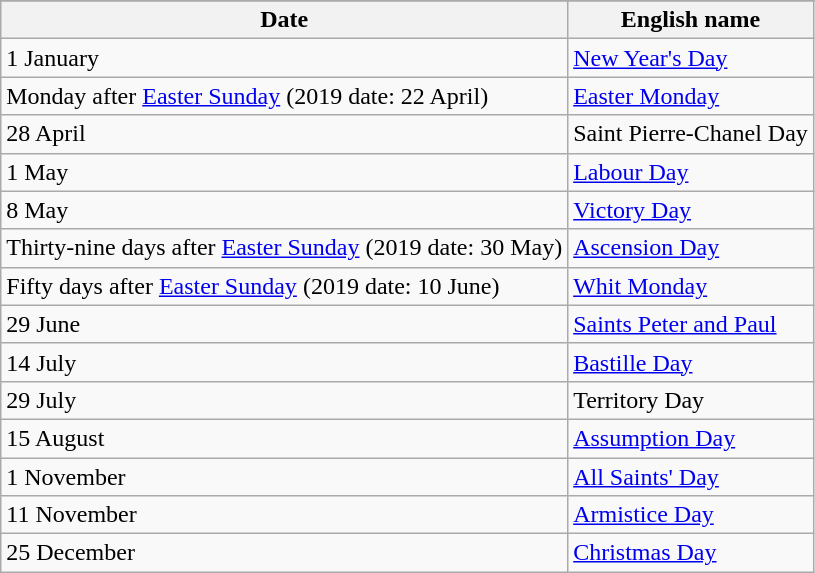<table class="wikitable">
<tr>
</tr>
<tr>
<th>Date</th>
<th>English name</th>
</tr>
<tr>
<td>1 January</td>
<td><a href='#'>New Year's Day</a></td>
</tr>
<tr>
<td>Monday after <a href='#'>Easter Sunday</a> (2019 date: 22 April)</td>
<td><a href='#'>Easter Monday</a></td>
</tr>
<tr>
<td>28 April</td>
<td>Saint Pierre-Chanel Day</td>
</tr>
<tr>
<td>1 May</td>
<td><a href='#'>Labour Day</a></td>
</tr>
<tr>
<td>8 May</td>
<td><a href='#'>Victory Day</a></td>
</tr>
<tr>
<td>Thirty-nine days after <a href='#'>Easter Sunday</a> (2019 date: 30 May)</td>
<td><a href='#'>Ascension Day</a></td>
</tr>
<tr>
<td>Fifty days after <a href='#'>Easter Sunday</a> (2019 date: 10 June)</td>
<td><a href='#'>Whit Monday</a></td>
</tr>
<tr>
<td>29 June</td>
<td><a href='#'>Saints Peter and Paul</a></td>
</tr>
<tr>
<td>14 July</td>
<td><a href='#'>Bastille Day</a></td>
</tr>
<tr>
<td>29 July</td>
<td>Territory Day</td>
</tr>
<tr>
<td>15 August</td>
<td><a href='#'>Assumption Day</a></td>
</tr>
<tr>
<td>1 November</td>
<td><a href='#'>All Saints' Day</a></td>
</tr>
<tr>
<td>11 November</td>
<td><a href='#'>Armistice Day</a></td>
</tr>
<tr>
<td>25 December</td>
<td><a href='#'>Christmas Day</a></td>
</tr>
</table>
